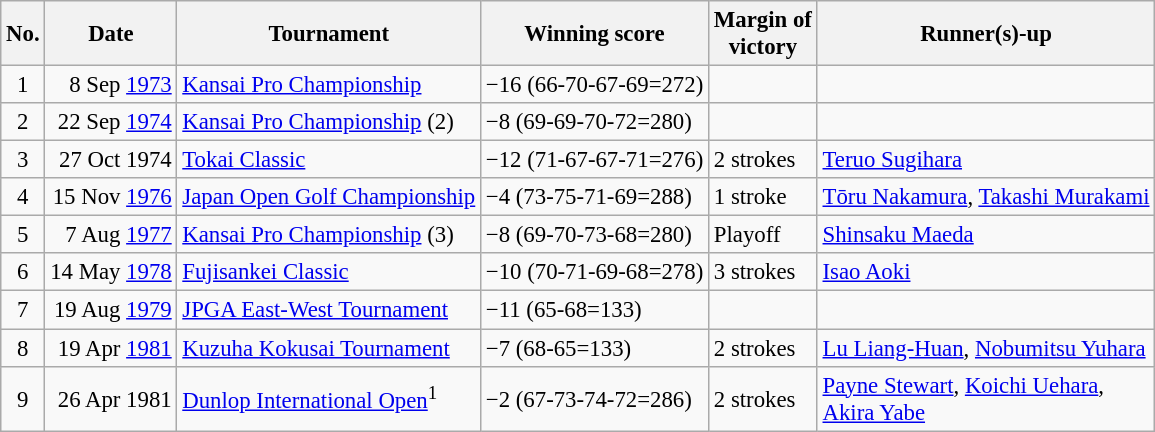<table class="wikitable" style="font-size:95%;">
<tr>
<th>No.</th>
<th>Date</th>
<th>Tournament</th>
<th>Winning score</th>
<th>Margin of<br>victory</th>
<th>Runner(s)-up</th>
</tr>
<tr>
<td align=center>1</td>
<td align=right>8 Sep <a href='#'>1973</a></td>
<td><a href='#'>Kansai Pro Championship</a></td>
<td>−16 (66-70-67-69=272)</td>
<td></td>
<td></td>
</tr>
<tr>
<td align=center>2</td>
<td align=right>22 Sep <a href='#'>1974</a></td>
<td><a href='#'>Kansai Pro Championship</a> (2)</td>
<td>−8 (69-69-70-72=280)</td>
<td></td>
<td></td>
</tr>
<tr>
<td align=center>3</td>
<td align=right>27 Oct 1974</td>
<td><a href='#'>Tokai Classic</a></td>
<td>−12 (71-67-67-71=276)</td>
<td>2 strokes</td>
<td> <a href='#'>Teruo Sugihara</a></td>
</tr>
<tr>
<td align=center>4</td>
<td align=right>15 Nov <a href='#'>1976</a></td>
<td><a href='#'>Japan Open Golf Championship</a></td>
<td>−4 (73-75-71-69=288)</td>
<td>1 stroke</td>
<td> <a href='#'>Tōru Nakamura</a>,  <a href='#'>Takashi Murakami</a></td>
</tr>
<tr>
<td align=center>5</td>
<td align=right>7 Aug <a href='#'>1977</a></td>
<td><a href='#'>Kansai Pro Championship</a> (3)</td>
<td>−8 (69-70-73-68=280)</td>
<td>Playoff</td>
<td> <a href='#'>Shinsaku Maeda</a></td>
</tr>
<tr>
<td align=center>6</td>
<td align=right>14 May <a href='#'>1978</a></td>
<td><a href='#'>Fujisankei Classic</a></td>
<td>−10 (70-71-69-68=278)</td>
<td>3 strokes</td>
<td> <a href='#'>Isao Aoki</a></td>
</tr>
<tr>
<td align=center>7</td>
<td align=right>19 Aug <a href='#'>1979</a></td>
<td><a href='#'>JPGA East-West Tournament</a></td>
<td>−11 (65-68=133)</td>
<td></td>
<td></td>
</tr>
<tr>
<td align=center>8</td>
<td align=right>19 Apr <a href='#'>1981</a></td>
<td><a href='#'>Kuzuha Kokusai Tournament</a></td>
<td>−7 (68-65=133)</td>
<td>2 strokes</td>
<td> <a href='#'>Lu Liang-Huan</a>,  <a href='#'>Nobumitsu Yuhara</a></td>
</tr>
<tr>
<td align=center>9</td>
<td align=right>26 Apr 1981</td>
<td><a href='#'>Dunlop International Open</a><sup>1</sup></td>
<td>−2 (67-73-74-72=286)</td>
<td>2 strokes</td>
<td> <a href='#'>Payne Stewart</a>,  <a href='#'>Koichi Uehara</a>,<br> <a href='#'>Akira Yabe</a></td>
</tr>
</table>
